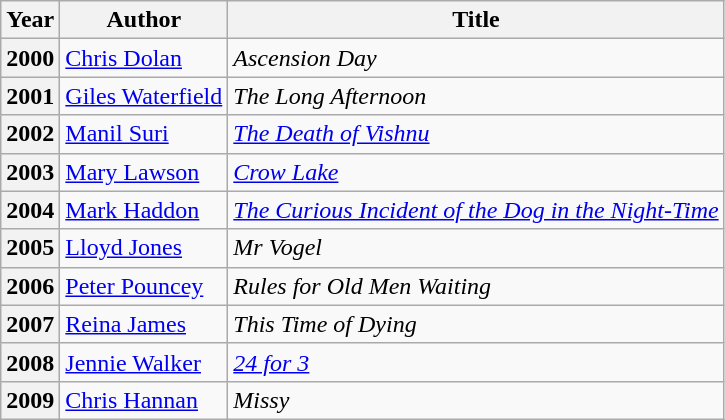<table class="wikitable">
<tr>
<th>Year</th>
<th>Author</th>
<th>Title</th>
</tr>
<tr>
<th>2000</th>
<td><a href='#'>Chris Dolan</a></td>
<td><em>Ascension Day</em></td>
</tr>
<tr>
<th>2001</th>
<td><a href='#'>Giles Waterfield</a></td>
<td><em>The Long Afternoon</em></td>
</tr>
<tr>
<th>2002</th>
<td><a href='#'>Manil Suri</a></td>
<td><em><a href='#'>The Death of Vishnu</a></em></td>
</tr>
<tr>
<th>2003</th>
<td><a href='#'>Mary Lawson</a></td>
<td><em><a href='#'>Crow Lake</a></em></td>
</tr>
<tr>
<th>2004</th>
<td><a href='#'>Mark Haddon</a></td>
<td><em><a href='#'>The Curious Incident of the Dog in the Night-Time</a></em></td>
</tr>
<tr>
<th>2005</th>
<td><a href='#'>Lloyd Jones</a></td>
<td><em>Mr Vogel</em></td>
</tr>
<tr>
<th>2006</th>
<td><a href='#'>Peter Pouncey</a></td>
<td><em>Rules for Old Men Waiting</em></td>
</tr>
<tr>
<th>2007</th>
<td><a href='#'>Reina James</a></td>
<td><em>This Time of Dying</em></td>
</tr>
<tr>
<th>2008</th>
<td><a href='#'>Jennie Walker</a></td>
<td><em><a href='#'>24 for 3</a></em></td>
</tr>
<tr>
<th>2009</th>
<td><a href='#'>Chris Hannan</a></td>
<td><em>Missy</em></td>
</tr>
</table>
